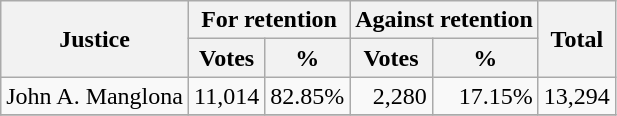<table class = wikitable style=text-align:right>
<tr>
<th rowspan = 2>Justice</th>
<th colspan = 2>For retention</th>
<th colspan = 2>Against retention</th>
<th rowspan = 2>Total</th>
</tr>
<tr>
<th>Votes</th>
<th>%</th>
<th>Votes</th>
<th>%</th>
</tr>
<tr>
<td align=left>John A. Manglona</td>
<td>11,014</td>
<td>82.85%</td>
<td>2,280</td>
<td>17.15%</td>
<td>13,294</td>
</tr>
<tr>
</tr>
</table>
